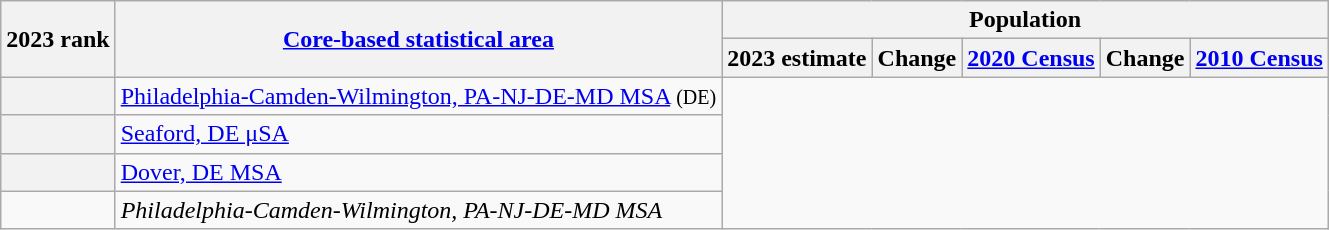<table class="wikitable sortable">
<tr>
<th scope=col rowspan=2>2023 rank</th>
<th scope=col rowspan=2><a href='#'>Core-based statistical area</a></th>
<th colspan=5>Population</th>
</tr>
<tr>
<th scope=col>2023 estimate</th>
<th scope=col>Change</th>
<th scope=col><a href='#'>2020 Census</a></th>
<th scope=col>Change</th>
<th scope=col><a href='#'>2010 Census</a></th>
</tr>
<tr>
<th scope=row></th>
<td><a href='#'>Philadelphia-Camden-Wilmington, PA-NJ-DE-MD MSA</a> <small>(DE)</small><br></td>
</tr>
<tr>
<th scope=row></th>
<td><a href='#'>Seaford, DE μSA</a><br></td>
</tr>
<tr>
<th scope=row></th>
<td><a href='#'>Dover, DE MSA</a><br></td>
</tr>
<tr>
<td></td>
<td><em><span>Philadelphia-Camden-Wilmington, PA-NJ-DE-MD MSA</span></em><br></td>
</tr>
</table>
